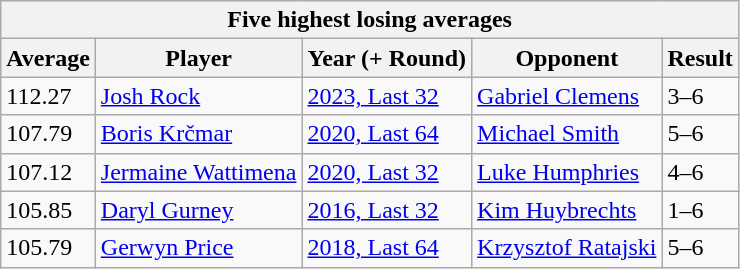<table class="wikitable sortable">
<tr>
<th colspan=5>Five highest losing averages</th>
</tr>
<tr>
<th>Average</th>
<th>Player</th>
<th>Year (+ Round)</th>
<th>Opponent</th>
<th>Result</th>
</tr>
<tr>
<td>112.27</td>
<td> <a href='#'>Josh Rock</a></td>
<td><a href='#'>2023, Last 32</a></td>
<td> <a href='#'>Gabriel Clemens</a></td>
<td>3–6</td>
</tr>
<tr>
<td>107.79</td>
<td> <a href='#'>Boris Krčmar</a></td>
<td><a href='#'>2020, Last 64</a></td>
<td> <a href='#'>Michael Smith</a></td>
<td>5–6</td>
</tr>
<tr>
<td>107.12</td>
<td> <a href='#'>Jermaine Wattimena</a></td>
<td><a href='#'>2020, Last 32</a></td>
<td> <a href='#'>Luke Humphries</a></td>
<td>4–6</td>
</tr>
<tr>
<td>105.85</td>
<td> <a href='#'>Daryl Gurney</a></td>
<td><a href='#'>2016, Last 32</a></td>
<td> <a href='#'>Kim Huybrechts</a></td>
<td>1–6</td>
</tr>
<tr>
<td>105.79</td>
<td> <a href='#'>Gerwyn Price</a></td>
<td><a href='#'>2018, Last 64</a></td>
<td> <a href='#'>Krzysztof Ratajski</a></td>
<td>5–6</td>
</tr>
</table>
